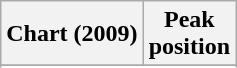<table class="wikitable sortable plainrowheaders">
<tr>
<th>Chart (2009)</th>
<th>Peak<br>position</th>
</tr>
<tr>
</tr>
<tr>
</tr>
</table>
